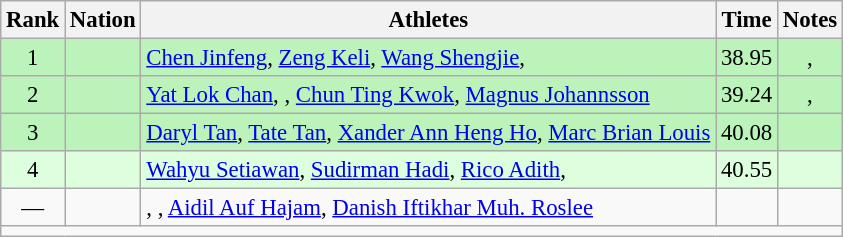<table class="wikitable sortable" style="text-align:center;font-size:95%">
<tr>
<th scope="col" style="width: 10px;">Rank</th>
<th scope="col">Nation</th>
<th scope="col">Athletes</th>
<th scope="col">Time</th>
<th scope="col">Notes</th>
</tr>
<tr bgcolor=bbf3bb>
<td>1</td>
<td align="left"></td>
<td align="left"><a href='#'>Chen Jinfeng</a>, <a href='#'>Zeng Keli</a>, <a href='#'>Wang Shengjie</a>, </td>
<td>38.95</td>
<td>, </td>
</tr>
<tr bgcolor=bbf3bb>
<td>2</td>
<td align="left"></td>
<td align="left"><a href='#'>Yat Lok Chan</a>, , <a href='#'>Chun Ting Kwok</a>, <a href='#'>Magnus Johannsson</a></td>
<td>39.24</td>
<td>, </td>
</tr>
<tr bgcolor=bbf3bb>
<td>3</td>
<td align="left"></td>
<td align="left"><a href='#'>Daryl Tan</a>, <a href='#'>Tate Tan</a>, <a href='#'>Xander Ann Heng Ho</a>, <a href='#'>Marc Brian Louis</a></td>
<td>40.08</td>
<td></td>
</tr>
<tr bgcolor=ddffdd>
<td>4</td>
<td align="left"></td>
<td align="left"><a href='#'>Wahyu Setiawan</a>, <a href='#'>Sudirman Hadi</a>, <a href='#'>Rico Adith</a>, </td>
<td>40.55</td>
<td></td>
</tr>
<tr>
<td>—</td>
<td align="left"></td>
<td align="left">, , <a href='#'>Aidil Auf Hajam</a>, <a href='#'>Danish Iftikhar Muh. Roslee</a></td>
<td></td>
<td></td>
</tr>
<tr class="sortbottom">
<td colspan="5"></td>
</tr>
</table>
